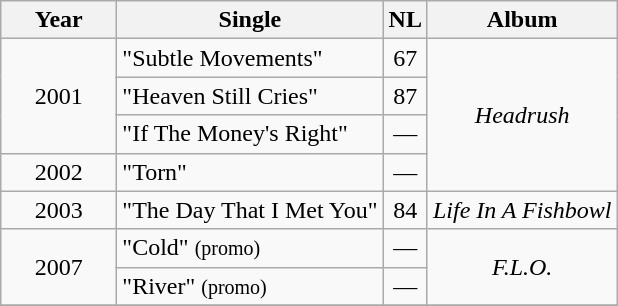<table class="wikitable" style="text-align:center;">
<tr>
<th>Year</th>
<th>Single</th>
<th>NL</th>
<th>Album</th>
</tr>
<tr>
<td rowspan="3" width="70px">2001</td>
<td align="left">"Subtle Movements"</td>
<td>67</td>
<td rowspan="4"><em>Headrush</em></td>
</tr>
<tr>
<td align="left">"Heaven Still Cries"</td>
<td>87</td>
</tr>
<tr>
<td align="left">"If The Money's Right"</td>
<td>—</td>
</tr>
<tr>
<td width="70px">2002</td>
<td align="left">"Torn"</td>
<td>—</td>
</tr>
<tr>
<td width="70px">2003</td>
<td align="left">"The Day That I Met You"</td>
<td>84</td>
<td><em>Life In A Fishbowl</em></td>
</tr>
<tr>
<td rowspan="2" width="70px">2007</td>
<td align="left">"Cold" <small>(promo)</small></td>
<td>—</td>
<td rowspan="2"><em>F.L.O.</em></td>
</tr>
<tr>
<td align="left">"River" <small>(promo)</small></td>
<td>—</td>
</tr>
<tr>
</tr>
</table>
